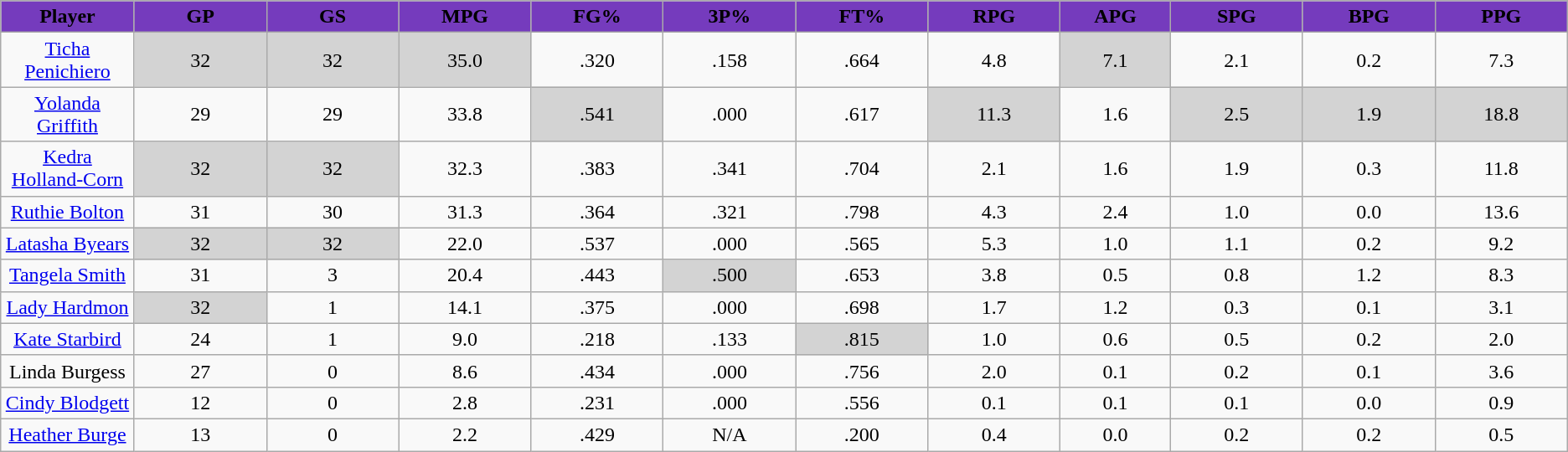<table class="wikitable sortable" style="text-align:center;">
<tr>
<th style="background: #753BBD" width="6%"><span>Player</span></th>
<th style="background: #753BBD" width="6%"><span>GP</span></th>
<th style="background: #753BBD" width="6%"><span>GS</span></th>
<th style="background: #753BBD" width="6%"><span>MPG</span></th>
<th style="background: #753BBD" width="6%"><span>FG%</span></th>
<th style="background: #753BBD" width="6%"><span>3P%</span></th>
<th style="background: #753BBD" width="6%"><span>FT%</span></th>
<th style="background: #753BBD" width="6%"><span>RPG</span></th>
<th style="background: #753BBD" width="5%"><span>APG</span></th>
<th style="background: #753BBD" width="6%"><span>SPG</span></th>
<th style="background: #753BBD" width="6%"><span>BPG</span></th>
<th style="background: #753BBD" width="6%"><span>PPG</span></th>
</tr>
<tr>
<td><a href='#'>Ticha Penichiero</a></td>
<td style="background:#D3D3D3;">32</td>
<td style="background:#D3D3D3;">32</td>
<td style="background:#D3D3D3;">35.0</td>
<td>.320</td>
<td>.158</td>
<td>.664</td>
<td>4.8</td>
<td style="background:#D3D3D3;">7.1</td>
<td>2.1</td>
<td>0.2</td>
<td>7.3</td>
</tr>
<tr>
<td><a href='#'>Yolanda Griffith</a></td>
<td>29</td>
<td>29</td>
<td>33.8</td>
<td style="background:#D3D3D3;">.541</td>
<td>.000</td>
<td>.617</td>
<td style="background:#D3D3D3;">11.3</td>
<td>1.6</td>
<td style="background:#D3D3D3;">2.5</td>
<td style="background:#D3D3D3;">1.9</td>
<td style="background:#D3D3D3;">18.8</td>
</tr>
<tr>
<td><a href='#'>Kedra Holland-Corn</a></td>
<td style="background:#D3D3D3;">32</td>
<td style="background:#D3D3D3;">32</td>
<td>32.3</td>
<td>.383</td>
<td>.341</td>
<td>.704</td>
<td>2.1</td>
<td>1.6</td>
<td>1.9</td>
<td>0.3</td>
<td>11.8</td>
</tr>
<tr>
<td><a href='#'>Ruthie Bolton</a></td>
<td>31</td>
<td>30</td>
<td>31.3</td>
<td>.364</td>
<td>.321</td>
<td>.798</td>
<td>4.3</td>
<td>2.4</td>
<td>1.0</td>
<td>0.0</td>
<td>13.6</td>
</tr>
<tr>
<td><a href='#'>Latasha Byears</a></td>
<td style="background:#D3D3D3;">32</td>
<td style="background:#D3D3D3;">32</td>
<td>22.0</td>
<td>.537</td>
<td>.000</td>
<td>.565</td>
<td>5.3</td>
<td>1.0</td>
<td>1.1</td>
<td>0.2</td>
<td>9.2</td>
</tr>
<tr>
<td><a href='#'>Tangela Smith</a></td>
<td>31</td>
<td>3</td>
<td>20.4</td>
<td>.443</td>
<td style="background:#D3D3D3;">.500</td>
<td>.653</td>
<td>3.8</td>
<td>0.5</td>
<td>0.8</td>
<td>1.2</td>
<td>8.3</td>
</tr>
<tr>
<td><a href='#'>Lady Hardmon</a></td>
<td style="background:#D3D3D3;">32</td>
<td>1</td>
<td>14.1</td>
<td>.375</td>
<td>.000</td>
<td>.698</td>
<td>1.7</td>
<td>1.2</td>
<td>0.3</td>
<td>0.1</td>
<td>3.1</td>
</tr>
<tr>
<td><a href='#'>Kate Starbird</a></td>
<td>24</td>
<td>1</td>
<td>9.0</td>
<td>.218</td>
<td>.133</td>
<td style="background:#D3D3D3;">.815</td>
<td>1.0</td>
<td>0.6</td>
<td>0.5</td>
<td>0.2</td>
<td>2.0</td>
</tr>
<tr>
<td>Linda Burgess</td>
<td>27</td>
<td>0</td>
<td>8.6</td>
<td>.434</td>
<td>.000</td>
<td>.756</td>
<td>2.0</td>
<td>0.1</td>
<td>0.2</td>
<td>0.1</td>
<td>3.6</td>
</tr>
<tr>
<td><a href='#'>Cindy Blodgett</a></td>
<td>12</td>
<td>0</td>
<td>2.8</td>
<td>.231</td>
<td>.000</td>
<td>.556</td>
<td>0.1</td>
<td>0.1</td>
<td>0.1</td>
<td>0.0</td>
<td>0.9</td>
</tr>
<tr>
<td><a href='#'>Heather Burge</a></td>
<td>13</td>
<td>0</td>
<td>2.2</td>
<td>.429</td>
<td>N/A</td>
<td>.200</td>
<td>0.4</td>
<td>0.0</td>
<td>0.2</td>
<td>0.2</td>
<td>0.5</td>
</tr>
</table>
